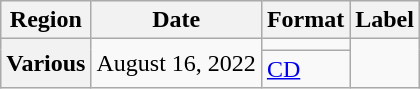<table class="wikitable plainrowheaders">
<tr>
<th>Region</th>
<th>Date</th>
<th>Format</th>
<th>Label</th>
</tr>
<tr>
<th scope="row" rowspan="2">Various</th>
<td rowspan="2">August 16, 2022</td>
<td></td>
<td rowspan="2"></td>
</tr>
<tr>
<td><a href='#'>CD</a></td>
</tr>
</table>
